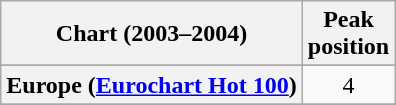<table class="wikitable sortable plainrowheaders" style="text-align:center">
<tr>
<th scope="col">Chart (2003–2004)</th>
<th scope="col">Peak<br>position</th>
</tr>
<tr>
</tr>
<tr>
<th scope="row">Europe (<a href='#'>Eurochart Hot 100</a>)</th>
<td>4</td>
</tr>
<tr>
</tr>
<tr>
</tr>
<tr>
</tr>
<tr>
</tr>
<tr>
</tr>
<tr>
</tr>
<tr>
</tr>
<tr>
</tr>
<tr>
</tr>
</table>
